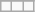<table class="wikitable">
<tr>
</tr>
<tr>
<td></td>
<td></td>
<td></td>
</tr>
</table>
